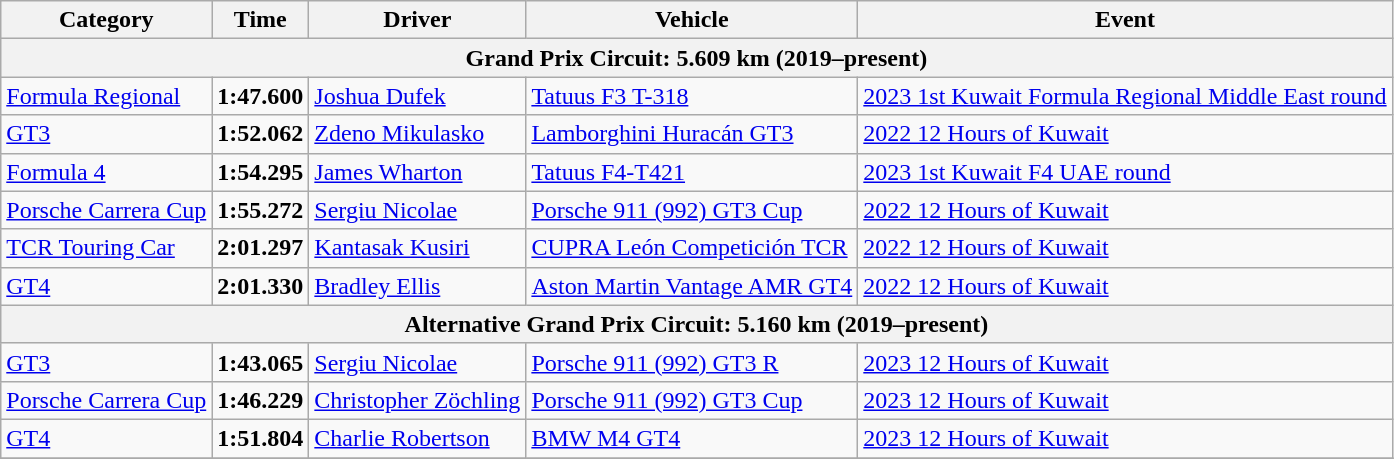<table class="wikitable">
<tr>
<th>Category</th>
<th>Time</th>
<th>Driver</th>
<th>Vehicle</th>
<th>Event</th>
</tr>
<tr>
<th colspan=5>Grand Prix Circuit: 5.609 km (2019–present)</th>
</tr>
<tr>
<td><a href='#'>Formula Regional</a></td>
<td><strong>1:47.600</strong></td>
<td><a href='#'>Joshua Dufek</a></td>
<td><a href='#'>Tatuus F3 T-318</a></td>
<td><a href='#'>2023 1st Kuwait Formula Regional Middle East round</a></td>
</tr>
<tr>
<td><a href='#'>GT3</a></td>
<td><strong>1:52.062</strong></td>
<td><a href='#'>Zdeno Mikulasko</a></td>
<td><a href='#'>Lamborghini Huracán GT3</a></td>
<td><a href='#'>2022 12 Hours of Kuwait</a></td>
</tr>
<tr>
<td><a href='#'>Formula 4</a></td>
<td><strong>1:54.295</strong></td>
<td><a href='#'>James Wharton</a></td>
<td><a href='#'>Tatuus F4-T421</a></td>
<td><a href='#'>2023 1st Kuwait F4 UAE round</a></td>
</tr>
<tr>
<td><a href='#'>Porsche Carrera Cup</a></td>
<td><strong>1:55.272</strong></td>
<td><a href='#'>Sergiu Nicolae</a></td>
<td><a href='#'>Porsche 911 (992) GT3 Cup</a></td>
<td><a href='#'>2022 12 Hours of Kuwait</a></td>
</tr>
<tr>
<td><a href='#'>TCR Touring Car</a></td>
<td><strong>2:01.297</strong></td>
<td><a href='#'>Kantasak Kusiri</a></td>
<td><a href='#'>CUPRA León Competición TCR</a></td>
<td><a href='#'>2022 12 Hours of Kuwait</a></td>
</tr>
<tr>
<td><a href='#'>GT4</a></td>
<td><strong>2:01.330</strong></td>
<td><a href='#'>Bradley Ellis</a></td>
<td><a href='#'>Aston Martin Vantage AMR GT4</a></td>
<td><a href='#'>2022 12 Hours of Kuwait</a></td>
</tr>
<tr>
<th colspan=5>Alternative Grand Prix Circuit: 5.160 km (2019–present)</th>
</tr>
<tr>
<td><a href='#'>GT3</a></td>
<td><strong>1:43.065</strong></td>
<td><a href='#'>Sergiu Nicolae</a></td>
<td><a href='#'>Porsche 911 (992) GT3 R</a></td>
<td><a href='#'>2023 12 Hours of Kuwait</a></td>
</tr>
<tr>
<td><a href='#'>Porsche Carrera Cup</a></td>
<td><strong>1:46.229</strong></td>
<td><a href='#'>Christopher Zöchling</a></td>
<td><a href='#'>Porsche 911 (992) GT3 Cup</a></td>
<td><a href='#'>2023 12 Hours of Kuwait</a></td>
</tr>
<tr>
<td><a href='#'>GT4</a></td>
<td><strong>1:51.804</strong></td>
<td><a href='#'>Charlie Robertson</a></td>
<td><a href='#'>BMW M4 GT4</a></td>
<td><a href='#'>2023 12 Hours of Kuwait</a></td>
</tr>
<tr>
</tr>
</table>
